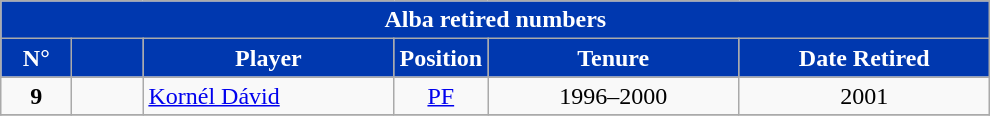<table class="wikitable sortable" style="text-align:center">
<tr>
<td colspan="6" style="background:#0038af; color:#FFFFFF;"><strong>Alba retired numbers</strong></td>
</tr>
<tr>
<th style="width:40px; background:#0038af; color:#FFFFFF;">N°</th>
<th style="width:40px; background:#0038af; color:#FFFFFF;"></th>
<th style="width:160px; background:#0038af; color:#FFFFFF;">Player</th>
<th style="width:40px; background:#0038af; color:#FFFFFF;">Position</th>
<th style="width:160px; background:#0038af; color:#FFFFFF;">Tenure</th>
<th style="width:160px; background:#0038af; color:#FFFFFF;">Date Retired</th>
</tr>
<tr>
<td><strong>9</strong></td>
<td></td>
<td style="text-align:left;"><a href='#'>Kornél Dávid</a></td>
<td><a href='#'>PF</a></td>
<td>1996–2000</td>
<td>2001</td>
</tr>
<tr>
</tr>
</table>
